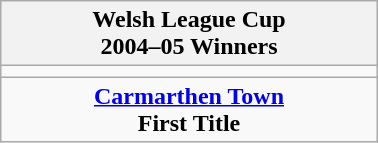<table class="wikitable" style="text-align: center; margin: 0 auto; width: 20%">
<tr>
<th>Welsh League Cup <br>2004–05 Winners</th>
</tr>
<tr>
<td></td>
</tr>
<tr>
<td><strong><a href='#'>Carmarthen Town</a></strong><br><strong>First Title</strong></td>
</tr>
</table>
